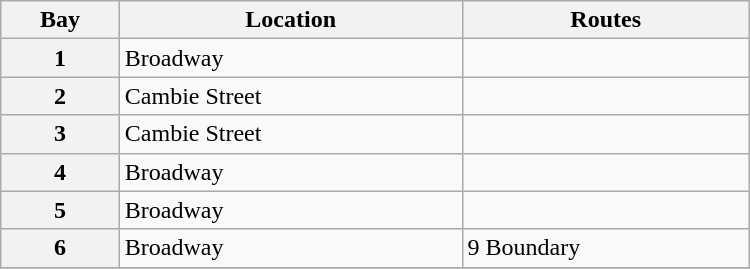<table class="wikitable" width="500">
<tr>
<th>Bay</th>
<th>Location</th>
<th>Routes</th>
</tr>
<tr>
<th>1</th>
<td>Broadway<br></td>
<td></td>
</tr>
<tr>
<th>2</th>
<td>Cambie Street<br></td>
<td></td>
</tr>
<tr>
<th>3</th>
<td>Cambie Street<br></td>
<td></td>
</tr>
<tr>
<th>4</th>
<td>Broadway<br></td>
<td></td>
</tr>
<tr>
<th>5</th>
<td>Broadway<br></td>
<td></td>
</tr>
<tr>
<th>6</th>
<td>Broadway<br></td>
<td>9 Boundary</td>
</tr>
<tr>
</tr>
</table>
